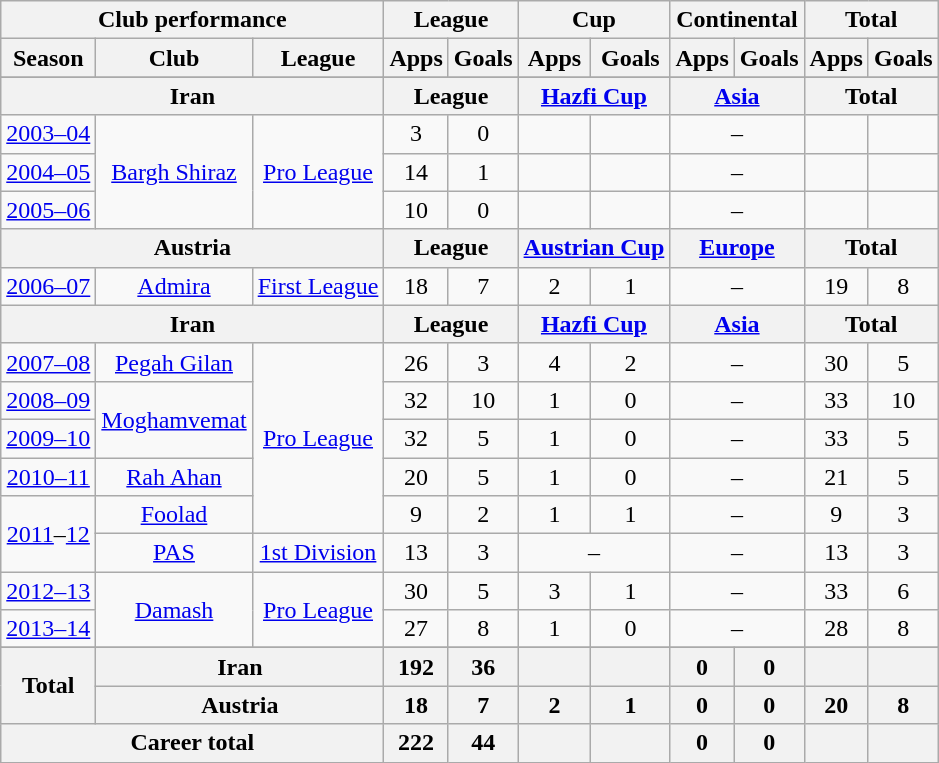<table class="wikitable" style="text-align:center">
<tr>
<th colspan=3>Club performance</th>
<th colspan=2>League</th>
<th colspan=2>Cup</th>
<th colspan=2>Continental</th>
<th colspan=2>Total</th>
</tr>
<tr>
<th>Season</th>
<th>Club</th>
<th>League</th>
<th>Apps</th>
<th>Goals</th>
<th>Apps</th>
<th>Goals</th>
<th>Apps</th>
<th>Goals</th>
<th>Apps</th>
<th>Goals</th>
</tr>
<tr>
</tr>
<tr>
<th colspan=3>Iran</th>
<th colspan=2>League</th>
<th colspan=2><a href='#'>Hazfi Cup</a></th>
<th colspan=2><a href='#'>Asia</a></th>
<th colspan=2>Total</th>
</tr>
<tr>
<td><a href='#'>2003–04</a></td>
<td rowspan="3"><a href='#'>Bargh Shiraz</a></td>
<td rowspan="3"><a href='#'>Pro League</a></td>
<td>3</td>
<td>0</td>
<td></td>
<td></td>
<td colspan="2">–</td>
<td></td>
<td></td>
</tr>
<tr>
<td><a href='#'>2004–05</a></td>
<td>14</td>
<td>1</td>
<td></td>
<td></td>
<td colspan="2">–</td>
<td></td>
<td></td>
</tr>
<tr>
<td><a href='#'>2005–06</a></td>
<td>10</td>
<td>0</td>
<td></td>
<td></td>
<td colspan="2">–</td>
<td></td>
<td></td>
</tr>
<tr>
<th colspan=3>Austria</th>
<th colspan=2>League</th>
<th colspan=2><a href='#'>Austrian Cup</a></th>
<th colspan=2><a href='#'>Europe</a></th>
<th colspan=2>Total</th>
</tr>
<tr>
<td><a href='#'>2006–07</a></td>
<td rowspan="1"><a href='#'>Admira</a></td>
<td><a href='#'>First League</a></td>
<td>18</td>
<td>7</td>
<td>2</td>
<td>1</td>
<td colspan="2">–</td>
<td>19</td>
<td>8</td>
</tr>
<tr>
<th colspan=3>Iran</th>
<th colspan=2>League</th>
<th colspan=2><a href='#'>Hazfi Cup</a></th>
<th colspan=2><a href='#'>Asia</a></th>
<th colspan=2>Total</th>
</tr>
<tr>
<td><a href='#'>2007–08</a></td>
<td rowspan="1"><a href='#'>Pegah Gilan</a></td>
<td rowspan="5"><a href='#'>Pro League</a></td>
<td>26</td>
<td>3</td>
<td>4</td>
<td>2</td>
<td colspan="2">–</td>
<td>30</td>
<td>5</td>
</tr>
<tr>
<td><a href='#'>2008–09</a></td>
<td rowspan="2"><a href='#'>Moghamvemat</a></td>
<td>32</td>
<td>10</td>
<td>1</td>
<td>0</td>
<td colspan="2">–</td>
<td>33</td>
<td>10</td>
</tr>
<tr>
<td><a href='#'>2009–10</a></td>
<td>32</td>
<td>5</td>
<td>1</td>
<td>0</td>
<td colspan="2">–</td>
<td>33</td>
<td>5</td>
</tr>
<tr>
<td><a href='#'>2010–11</a></td>
<td><a href='#'>Rah Ahan</a></td>
<td>20</td>
<td>5</td>
<td>1</td>
<td>0</td>
<td colspan="2">–</td>
<td>21</td>
<td>5</td>
</tr>
<tr>
<td rowspan="2"><a href='#'>2011</a>–<a href='#'>12</a></td>
<td><a href='#'>Foolad</a></td>
<td>9</td>
<td>2</td>
<td>1</td>
<td>1</td>
<td colspan="2">–</td>
<td>9</td>
<td>3</td>
</tr>
<tr>
<td><a href='#'>PAS</a></td>
<td rowspan="1"><a href='#'>1st Division</a></td>
<td>13</td>
<td>3</td>
<td colspan="2">–</td>
<td colspan="2">–</td>
<td>13</td>
<td>3</td>
</tr>
<tr>
<td><a href='#'>2012–13</a></td>
<td rowspan="2"><a href='#'>Damash</a></td>
<td rowspan="2"><a href='#'>Pro League</a></td>
<td>30</td>
<td>5</td>
<td>3</td>
<td>1</td>
<td colspan="2">–</td>
<td>33</td>
<td>6</td>
</tr>
<tr>
<td><a href='#'>2013–14</a></td>
<td>27</td>
<td>8</td>
<td>1</td>
<td>0</td>
<td colspan="2">–</td>
<td>28</td>
<td>8</td>
</tr>
<tr>
</tr>
<tr>
<th rowspan=2>Total</th>
<th colspan=2>Iran</th>
<th>192</th>
<th>36</th>
<th></th>
<th></th>
<th>0</th>
<th>0</th>
<th></th>
<th></th>
</tr>
<tr>
<th colspan=2>Austria</th>
<th>18</th>
<th>7</th>
<th>2</th>
<th>1</th>
<th>0</th>
<th>0</th>
<th>20</th>
<th>8</th>
</tr>
<tr>
<th colspan=3>Career total</th>
<th>222</th>
<th>44</th>
<th></th>
<th></th>
<th>0</th>
<th>0</th>
<th></th>
<th></th>
</tr>
</table>
